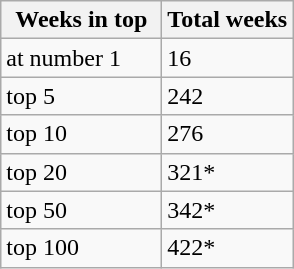<table class="sortable wikitable">
<tr>
<th width=100>Weeks in top</th>
<th>Total weeks</th>
</tr>
<tr>
<td>at number 1</td>
<td>16</td>
</tr>
<tr>
<td>top 5</td>
<td>242</td>
</tr>
<tr>
<td>top 10</td>
<td>276</td>
</tr>
<tr>
<td>top 20</td>
<td>321*</td>
</tr>
<tr>
<td>top 50</td>
<td>342*</td>
</tr>
<tr>
<td>top 100</td>
<td>422*</td>
</tr>
</table>
